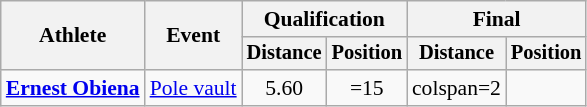<table class=wikitable style=font-size:90%>
<tr>
<th rowspan=2>Athlete</th>
<th rowspan=2>Event</th>
<th colspan=2>Qualification</th>
<th colspan=2>Final</th>
</tr>
<tr style=font-size:95%>
<th>Distance</th>
<th>Position</th>
<th>Distance</th>
<th>Position</th>
</tr>
<tr align=center>
<td align=left><strong><a href='#'>Ernest Obiena</a></strong></td>
<td><a href='#'>Pole vault</a></td>
<td>5.60</td>
<td>=15</td>
<td>colspan=2  </td>
</tr>
</table>
